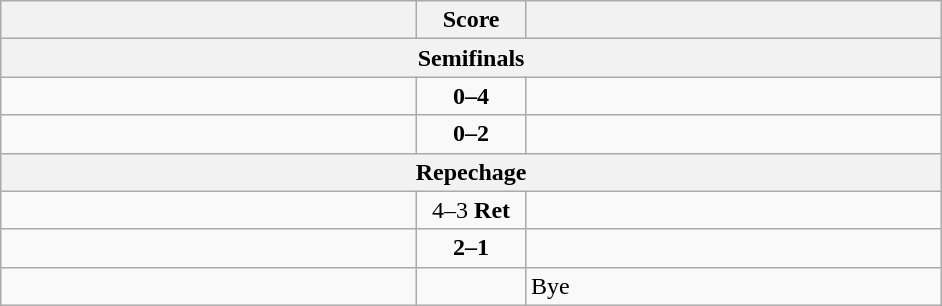<table class="wikitable" style="text-align: left;">
<tr>
<th align="right" width="270"></th>
<th width="65">Score</th>
<th align="left" width="270"></th>
</tr>
<tr>
<th colspan="3">Semifinals</th>
</tr>
<tr>
<td></td>
<td align=center><strong>0–4</strong></td>
<td><strong></strong></td>
</tr>
<tr>
<td></td>
<td align=center><strong>0–2</strong></td>
<td><strong></strong></td>
</tr>
<tr>
<th colspan="3">Repechage</th>
</tr>
<tr>
<td><strong></strong></td>
<td align=center>4–3 <strong>Ret</strong></td>
<td></td>
</tr>
<tr>
<td><strong></strong></td>
<td align=center><strong>2–1</strong></td>
<td></td>
</tr>
<tr>
<td><strong></strong></td>
<td align=center></td>
<td>Bye</td>
</tr>
</table>
